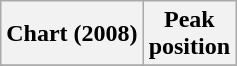<table class="wikitable plainrowheaders">
<tr>
<th scope="col">Chart (2008)</th>
<th scope="col">Peak<br>position</th>
</tr>
<tr>
</tr>
</table>
